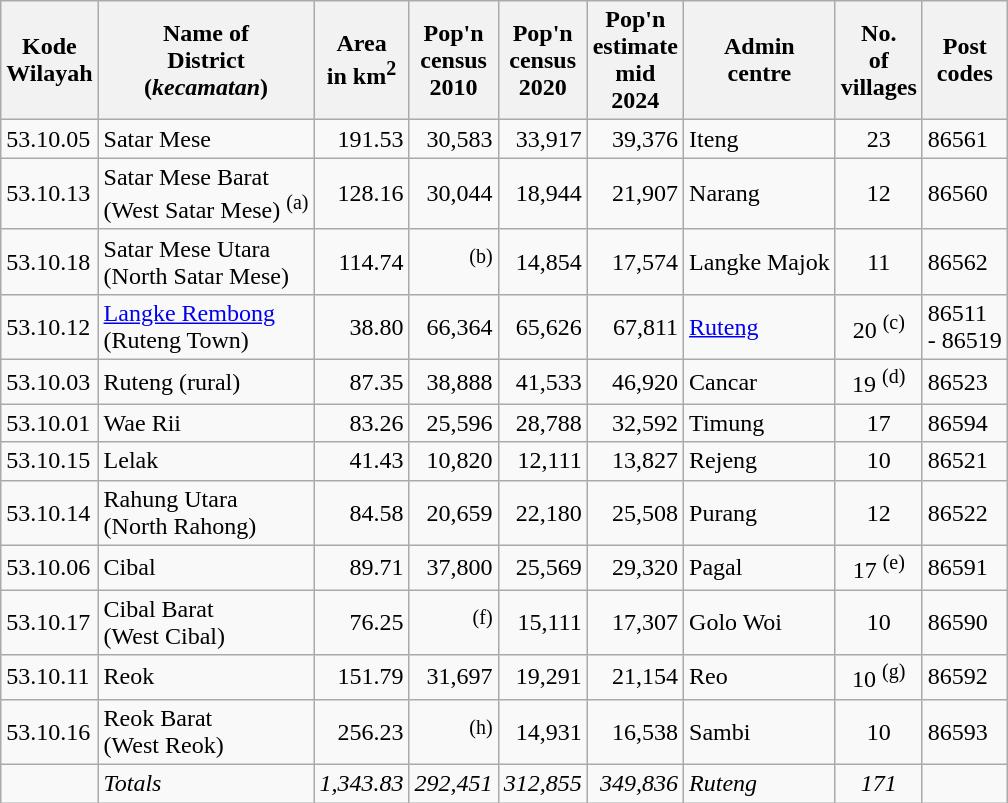<table class="sortable wikitable">
<tr>
<th>Kode <br>Wilayah</th>
<th>Name of<br>District <br>(<em>kecamatan</em>)</th>
<th>Area <br>in km<sup>2</sup></th>
<th>Pop'n<br>census<br>2010</th>
<th>Pop'n<br>census<br>2020</th>
<th>Pop'n<br>estimate<br>mid<br>2024</th>
<th>Admin<br>centre</th>
<th>No.<br>of <br>villages</th>
<th>Post<br>codes</th>
</tr>
<tr>
<td>53.10.05</td>
<td>Satar Mese </td>
<td align="right">191.53</td>
<td align="right">30,583</td>
<td align="right">33,917</td>
<td align="right">39,376</td>
<td>Iteng</td>
<td align="center">23</td>
<td>86561</td>
</tr>
<tr>
<td>53.10.13</td>
<td>Satar Mese Barat  <br>(West Satar Mese) <sup>(a)</sup></td>
<td align="right">128.16</td>
<td align="right">30,044</td>
<td align="right">18,944</td>
<td align="right">21,907</td>
<td>Narang</td>
<td align="center">12</td>
<td>86560</td>
</tr>
<tr>
<td>53.10.18</td>
<td>Satar Mese Utara  <br>(North Satar Mese)</td>
<td align="right">114.74</td>
<td align="right"><sup>(b)</sup></td>
<td align="right">14,854</td>
<td align="right">17,574</td>
<td>Langke Majok</td>
<td align="center">11</td>
<td>86562</td>
</tr>
<tr>
<td>53.10.12</td>
<td><a href='#'>Langke Rembong</a> <br>(Ruteng Town)</td>
<td align="right">38.80</td>
<td align="right">66,364</td>
<td align="right">65,626</td>
<td align="right">67,811</td>
<td><a href='#'>Ruteng</a></td>
<td align="center">20 <sup>(c)</sup></td>
<td>86511<br>- 86519</td>
</tr>
<tr>
<td>53.10.03</td>
<td>Ruteng (rural) </td>
<td align="right">87.35</td>
<td align="right">38,888</td>
<td align="right">41,533</td>
<td align="right">46,920</td>
<td>Cancar</td>
<td align="center">19 <sup>(d)</sup></td>
<td>86523</td>
</tr>
<tr>
<td>53.10.01</td>
<td>Wae Rii </td>
<td align="right">83.26</td>
<td align="right">25,596</td>
<td align="right">28,788</td>
<td align="right">32,592</td>
<td>Timung</td>
<td align="center">17</td>
<td>86594</td>
</tr>
<tr>
<td>53.10.15</td>
<td>Lelak </td>
<td align="right">41.43</td>
<td align="right">10,820</td>
<td align="right">12,111</td>
<td align="right">13,827</td>
<td>Rejeng</td>
<td align="center">10</td>
<td>86521</td>
</tr>
<tr>
<td>53.10.14</td>
<td>Rahung Utara  <br>(North Rahong)</td>
<td align="right">84.58</td>
<td align="right">20,659</td>
<td align="right">22,180</td>
<td align="right">25,508</td>
<td>Purang</td>
<td align="center">12</td>
<td>86522</td>
</tr>
<tr>
<td>53.10.06</td>
<td>Cibal </td>
<td align="right">89.71</td>
<td align="right">37,800</td>
<td align="right">25,569</td>
<td align="right">29,320</td>
<td>Pagal</td>
<td align="center">17 <sup>(e)</sup></td>
<td>86591</td>
</tr>
<tr>
<td>53.10.17</td>
<td>Cibal Barat  <br>(West Cibal)</td>
<td align="right">76.25</td>
<td align="right"><sup>(f)</sup></td>
<td align="right">15,111</td>
<td align="right">17,307</td>
<td>Golo Woi</td>
<td align="center">10</td>
<td>86590</td>
</tr>
<tr>
<td>53.10.11</td>
<td>Reok </td>
<td align="right">151.79</td>
<td align="right">31,697</td>
<td align="right">19,291</td>
<td align="right">21,154</td>
<td>Reo</td>
<td align="center">10 <sup>(g)</sup></td>
<td>86592</td>
</tr>
<tr>
<td>53.10.16</td>
<td>Reok Barat  <br>(West Reok)</td>
<td align="right">256.23</td>
<td align="right"><sup>(h)</sup></td>
<td align="right">14,931</td>
<td align="right">16,538</td>
<td>Sambi</td>
<td align="center">10</td>
<td>86593</td>
</tr>
<tr>
<td></td>
<td><em>Totals</em></td>
<td align="right"><em>1,343.83</em></td>
<td align="right"><em>292,451</em></td>
<td align="right"><em>312,855</em></td>
<td align="right"><em>349,836</em></td>
<td><em>Ruteng</em></td>
<td align="center"><em>171</em></td>
<td></td>
</tr>
</table>
